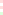<table style="font-size: 85%">
<tr>
<td style="background:#fdd;"></td>
</tr>
<tr>
<td style="background:#fdd;"></td>
</tr>
<tr>
<td style="background:#dfd;"></td>
</tr>
</table>
